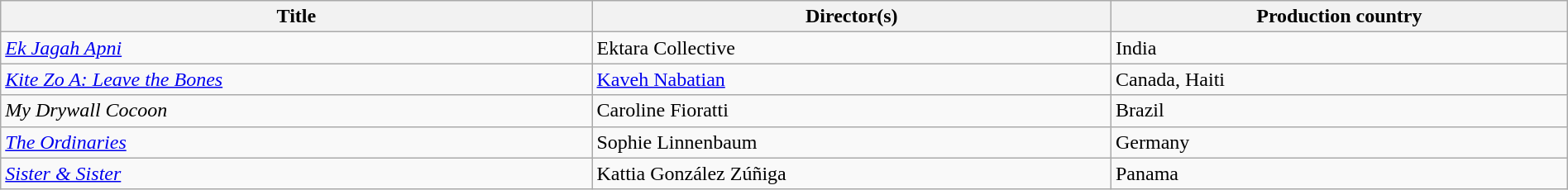<table class="wikitable plainrowheaders" style="width:100%; margin-bottom:4px">
<tr>
<th scope="col">Title</th>
<th scope="col">Director(s)</th>
<th scope="col">Production country</th>
</tr>
<tr>
<td><em><a href='#'>Ek Jagah Apni</a></em></td>
<td>Ektara Collective</td>
<td>India</td>
</tr>
<tr>
<td><em><a href='#'>Kite Zo A: Leave the Bones</a></em></td>
<td><a href='#'>Kaveh Nabatian</a></td>
<td>Canada, Haiti</td>
</tr>
<tr>
<td><em>My Drywall Cocoon</em></td>
<td>Caroline Fioratti</td>
<td>Brazil</td>
</tr>
<tr>
<td><em><a href='#'>The Ordinaries</a></em></td>
<td>Sophie Linnenbaum</td>
<td>Germany</td>
</tr>
<tr>
<td><em><a href='#'>Sister & Sister</a></em></td>
<td>Kattia González Zúñiga</td>
<td>Panama</td>
</tr>
</table>
